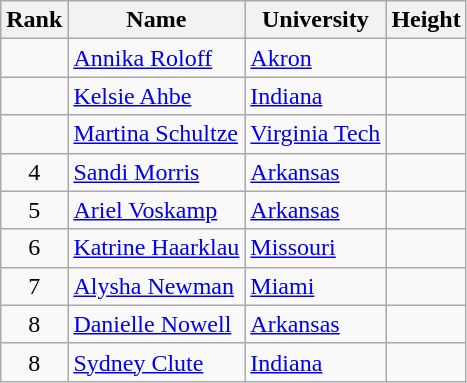<table class="wikitable sortable" style="text-align:center">
<tr>
<th>Rank</th>
<th>Name</th>
<th>University</th>
<th>Height</th>
</tr>
<tr>
<td></td>
<td align=left><a href='#'>Annika Roloff</a> </td>
<td align=left><a href='#'>Akron</a></td>
<td></td>
</tr>
<tr>
<td></td>
<td align=left><a href='#'>Kelsie Ahbe</a> </td>
<td align=left><a href='#'>Indiana</a></td>
<td></td>
</tr>
<tr>
<td></td>
<td align=left><a href='#'>Martina Schultze</a></td>
<td align="left"><a href='#'>Virginia Tech</a></td>
<td></td>
</tr>
<tr>
<td>4</td>
<td align=left><a href='#'>Sandi Morris</a></td>
<td align=left><a href='#'>Arkansas</a></td>
<td></td>
</tr>
<tr>
<td>5</td>
<td align=left><a href='#'>Ariel Voskamp</a></td>
<td align="left"><a href='#'>Arkansas</a></td>
<td></td>
</tr>
<tr>
<td>6</td>
<td align=left><a href='#'>Katrine Haarklau</a></td>
<td align="left"><a href='#'>Missouri</a></td>
<td></td>
</tr>
<tr>
<td>7</td>
<td align=left><a href='#'>Alysha Newman</a> </td>
<td align=left><a href='#'>Miami</a></td>
<td></td>
</tr>
<tr>
<td>8</td>
<td align=left><a href='#'>Danielle Nowell</a></td>
<td align="left"><a href='#'>Arkansas</a></td>
<td></td>
</tr>
<tr>
<td>8</td>
<td align=left><a href='#'>Sydney Clute</a></td>
<td align="left"><a href='#'>Indiana</a></td>
<td></td>
</tr>
</table>
